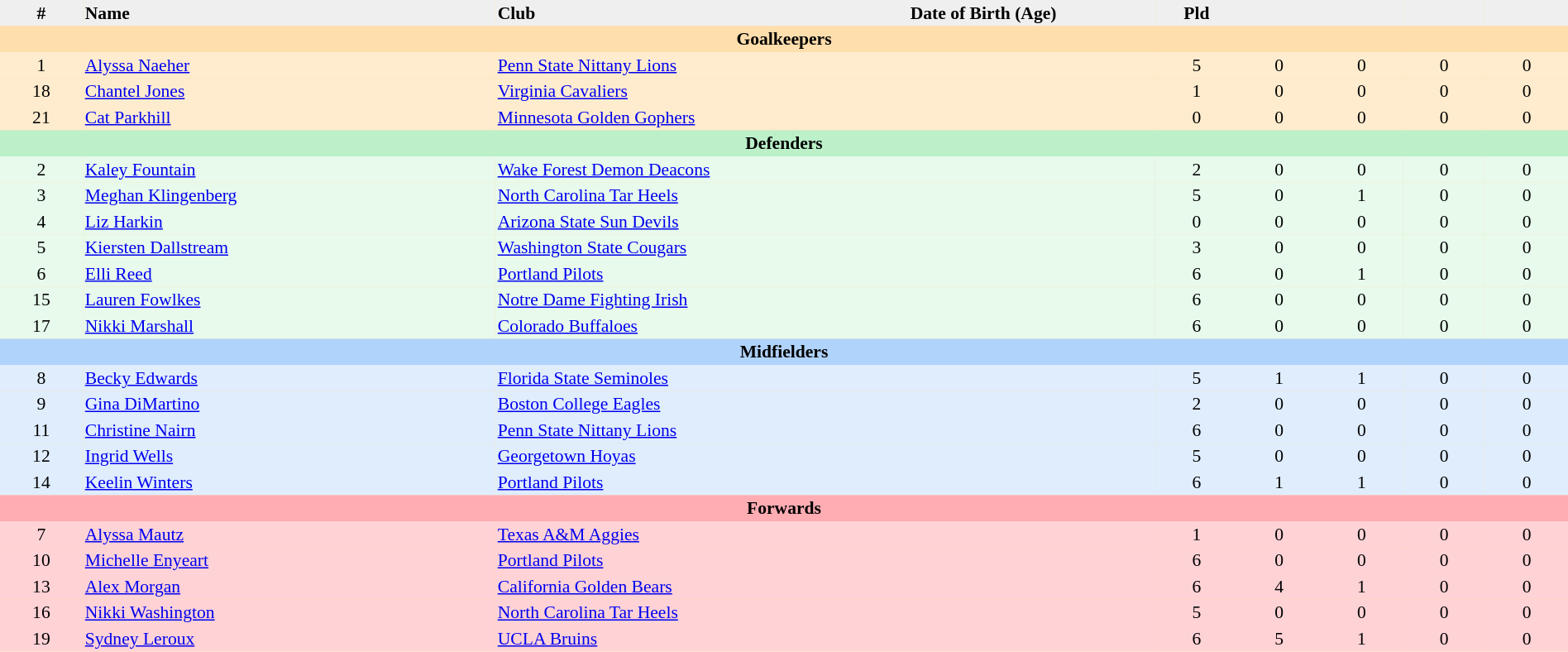<table border=0 cellpadding=2 cellspacing=0  bgcolor=#FFDEAD style="text-align:center; font-size:90%;" width=100%>
<tr bgcolor=#EFEFEF>
<th width=5%>#</th>
<th width=25% align=left>Name</th>
<th width=25% align=left>Club</th>
<th width=15% align=left>Date of Birth (Age)</th>
<th width=5%>Pld</th>
<th width=5%></th>
<th width=5%></th>
<th width=5%></th>
<th width=5%></th>
</tr>
<tr>
<th colspan=9 bgcolor=#FFDEAD>Goalkeepers</th>
</tr>
<tr bgcolor=#FFECCE>
<td>1</td>
<td align=left><a href='#'>Alyssa Naeher</a></td>
<td align=left> <a href='#'>Penn State Nittany Lions</a></td>
<td align=left></td>
<td>5</td>
<td>0</td>
<td>0</td>
<td>0</td>
<td>0</td>
</tr>
<tr bgcolor=#FFECCE>
<td>18</td>
<td align=left><a href='#'>Chantel Jones</a></td>
<td align=left> <a href='#'>Virginia Cavaliers</a></td>
<td align=left></td>
<td>1</td>
<td>0</td>
<td>0</td>
<td>0</td>
<td>0</td>
</tr>
<tr bgcolor=#FFECCE>
<td>21</td>
<td align=left><a href='#'>Cat Parkhill</a></td>
<td align=left> <a href='#'>Minnesota Golden Gophers</a></td>
<td align=left></td>
<td>0</td>
<td>0</td>
<td>0</td>
<td>0</td>
<td>0</td>
</tr>
<tr>
<th colspan=9 bgcolor=#BBF0C9>Defenders</th>
</tr>
<tr bgcolor=#E7FAEC>
<td>2</td>
<td align=left><a href='#'>Kaley Fountain</a></td>
<td align=left> <a href='#'>Wake Forest Demon Deacons</a></td>
<td align=left></td>
<td>2</td>
<td>0</td>
<td>0</td>
<td>0</td>
<td>0</td>
</tr>
<tr bgcolor=#E7FAEC>
<td>3</td>
<td align=left><a href='#'>Meghan Klingenberg</a></td>
<td align=left> <a href='#'>North Carolina Tar Heels</a></td>
<td align=left></td>
<td>5</td>
<td>0</td>
<td>1</td>
<td>0</td>
<td>0</td>
</tr>
<tr bgcolor=#E7FAEC>
<td>4</td>
<td align=left><a href='#'>Liz Harkin</a></td>
<td align=left> <a href='#'>Arizona State Sun Devils</a></td>
<td align=left></td>
<td>0</td>
<td>0</td>
<td>0</td>
<td>0</td>
<td>0</td>
</tr>
<tr bgcolor=#E7FAEC>
<td>5</td>
<td align=left><a href='#'>Kiersten Dallstream</a></td>
<td align=left> <a href='#'>Washington State Cougars</a></td>
<td align=left></td>
<td>3</td>
<td>0</td>
<td>0</td>
<td>0</td>
<td>0</td>
</tr>
<tr bgcolor=#E7FAEC>
<td>6</td>
<td align=left><a href='#'>Elli Reed</a></td>
<td align=left> <a href='#'>Portland Pilots</a></td>
<td align=left></td>
<td>6</td>
<td>0</td>
<td>1</td>
<td>0</td>
<td>0</td>
</tr>
<tr bgcolor=#E7FAEC>
<td>15</td>
<td align=left><a href='#'>Lauren Fowlkes</a></td>
<td align=left> <a href='#'>Notre Dame Fighting Irish</a></td>
<td align=left></td>
<td>6</td>
<td>0</td>
<td>0</td>
<td>0</td>
<td>0</td>
</tr>
<tr bgcolor=#E7FAEC>
<td>17</td>
<td align=left><a href='#'>Nikki Marshall</a></td>
<td align=left> <a href='#'>Colorado Buffaloes</a></td>
<td align=left></td>
<td>6</td>
<td>0</td>
<td>0</td>
<td>0</td>
<td>0</td>
</tr>
<tr>
<th colspan=9 bgcolor=#B0D3FB>Midfielders</th>
</tr>
<tr bgcolor=#DFEDFD>
<td>8</td>
<td align=left><a href='#'>Becky Edwards</a></td>
<td align=left> <a href='#'>Florida State Seminoles</a></td>
<td align=left></td>
<td>5</td>
<td>1</td>
<td>1</td>
<td>0</td>
<td>0</td>
</tr>
<tr bgcolor=#DFEDFD>
<td>9</td>
<td align=left><a href='#'>Gina DiMartino</a></td>
<td align=left> <a href='#'>Boston College Eagles</a></td>
<td align=left></td>
<td>2</td>
<td>0</td>
<td>0</td>
<td>0</td>
<td>0</td>
</tr>
<tr bgcolor=#DFEDFD>
<td>11</td>
<td align=left><a href='#'>Christine Nairn</a></td>
<td align=left> <a href='#'>Penn State Nittany Lions</a></td>
<td align=left></td>
<td>6</td>
<td>0</td>
<td>0</td>
<td>0</td>
<td>0</td>
</tr>
<tr bgcolor=#DFEDFD>
<td>12</td>
<td align=left><a href='#'>Ingrid Wells</a></td>
<td align=left> <a href='#'>Georgetown Hoyas</a></td>
<td align=left></td>
<td>5</td>
<td>0</td>
<td>0</td>
<td>0</td>
<td>0</td>
</tr>
<tr bgcolor=#DFEDFD>
<td>14</td>
<td align=left><a href='#'>Keelin Winters</a></td>
<td align=left> <a href='#'>Portland Pilots</a></td>
<td align=left></td>
<td>6</td>
<td>1</td>
<td>1</td>
<td>0</td>
<td>0</td>
</tr>
<tr bgcolor=#DFEDFD>
</tr>
<tr>
<th colspan=9 bgcolor=#FFACB3>Forwards</th>
</tr>
<tr bgcolor=#FFD2D6>
<td>7</td>
<td align=left><a href='#'>Alyssa Mautz</a></td>
<td align=left> <a href='#'>Texas A&M Aggies</a></td>
<td align=left></td>
<td>1</td>
<td>0</td>
<td>0</td>
<td>0</td>
<td>0</td>
</tr>
<tr bgcolor=#FFD2D6>
<td>10</td>
<td align=left><a href='#'>Michelle Enyeart</a></td>
<td align=left> <a href='#'>Portland Pilots</a></td>
<td align=left></td>
<td>6</td>
<td>0</td>
<td>0</td>
<td>0</td>
<td>0</td>
</tr>
<tr bgcolor=#FFD2D6>
<td>13</td>
<td align=left><a href='#'>Alex Morgan</a></td>
<td align=left> <a href='#'>California Golden Bears</a></td>
<td align=left></td>
<td>6</td>
<td>4</td>
<td>1</td>
<td>0</td>
<td>0</td>
</tr>
<tr bgcolor=#FFD2D6>
<td>16</td>
<td align=left><a href='#'>Nikki Washington</a></td>
<td align=left> <a href='#'>North Carolina Tar Heels</a></td>
<td align=left></td>
<td>5</td>
<td>0</td>
<td>0</td>
<td>0</td>
<td>0</td>
</tr>
<tr bgcolor=#FFD2D6>
<td>19</td>
<td align=left><a href='#'>Sydney Leroux</a></td>
<td align=left> <a href='#'>UCLA Bruins</a></td>
<td align=left></td>
<td>6</td>
<td>5</td>
<td>1</td>
<td>0</td>
<td>0</td>
</tr>
</table>
